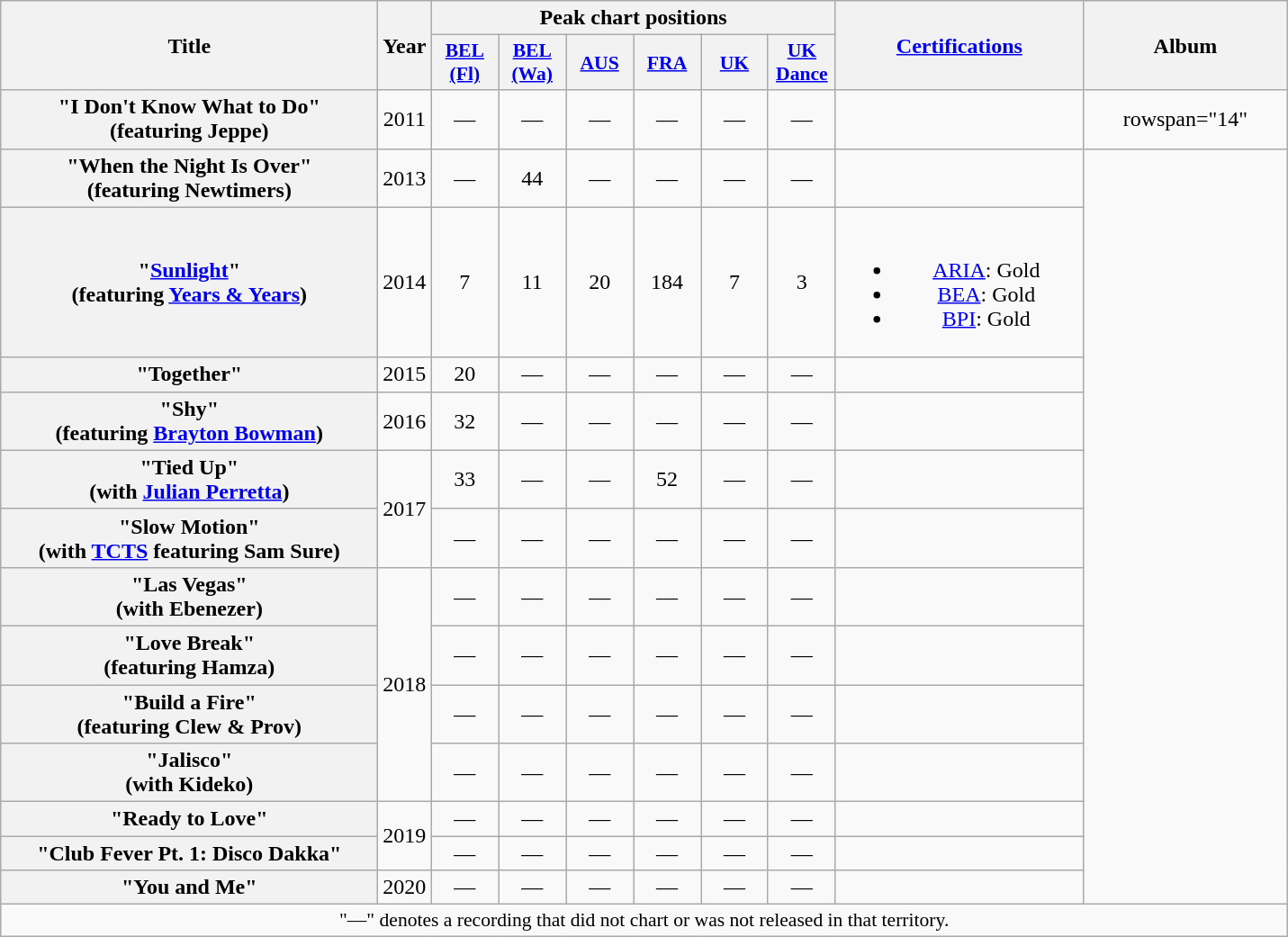<table class="wikitable plainrowheaders" style="text-align:center;">
<tr>
<th scope="col" rowspan="2" style="width:17em;">Title</th>
<th scope="col" rowspan="2" style="width:1em;">Year</th>
<th scope="col" colspan="6">Peak chart positions</th>
<th scope="col" rowspan="2" style="width:11em;"><a href='#'>Certifications</a></th>
<th scope="col" rowspan="2" style="width:9em;">Album</th>
</tr>
<tr>
<th scope="col" style="width:3em;font-size:90%;"><a href='#'>BEL (Fl)</a><br></th>
<th scope="col" style="width:3em;font-size:90%;"><a href='#'>BEL (Wa)</a><br></th>
<th scope="col" style="width:3em;font-size:90%;"><a href='#'>AUS</a><br></th>
<th scope="col" style="width:3em;font-size:90%;"><a href='#'>FRA</a><br></th>
<th scope="col" style="width:3em;font-size:90%;"><a href='#'>UK</a><br></th>
<th scope="col" style="width:3em;font-size:90%;"><a href='#'>UK Dance</a></th>
</tr>
<tr>
<th scope="row">"I Don't Know What to Do"<br><span>(featuring Jeppe)</span></th>
<td>2011</td>
<td>—</td>
<td>—</td>
<td>—</td>
<td>—</td>
<td>—</td>
<td>—</td>
<td></td>
<td>rowspan="14" </td>
</tr>
<tr>
<th scope="row">"When the Night Is Over"<br><span>(featuring Newtimers)</span></th>
<td>2013</td>
<td>—</td>
<td>44</td>
<td>—</td>
<td>—</td>
<td>—</td>
<td>—</td>
<td></td>
</tr>
<tr>
<th scope="row">"<a href='#'>Sunlight</a>"<br><span>(featuring <a href='#'>Years & Years</a>)</span></th>
<td>2014</td>
<td>7</td>
<td>11</td>
<td>20</td>
<td>184</td>
<td>7</td>
<td>3</td>
<td><br><ul><li><a href='#'>ARIA</a>: Gold</li><li><a href='#'>BEA</a>: Gold</li><li><a href='#'>BPI</a>: Gold</li></ul></td>
</tr>
<tr>
<th scope="row">"Together"</th>
<td>2015</td>
<td>20</td>
<td>—</td>
<td>—</td>
<td>—</td>
<td>—</td>
<td>—</td>
<td></td>
</tr>
<tr>
<th scope="row">"Shy"<br><span>(featuring <a href='#'>Brayton Bowman</a>)</span></th>
<td>2016</td>
<td>32</td>
<td>—</td>
<td>—</td>
<td>—</td>
<td>—</td>
<td>—</td>
<td></td>
</tr>
<tr>
<th scope="row">"Tied Up"<br><span>(with <a href='#'>Julian Perretta</a>)</span></th>
<td rowspan="2">2017</td>
<td>33</td>
<td>—</td>
<td>—</td>
<td>52</td>
<td>—</td>
<td>—</td>
<td></td>
</tr>
<tr>
<th scope="row">"Slow Motion"<br><span>(with <a href='#'>TCTS</a> featuring Sam Sure)</span></th>
<td>—</td>
<td>—</td>
<td>—</td>
<td>—</td>
<td>—</td>
<td>—</td>
<td></td>
</tr>
<tr>
<th scope="row">"Las Vegas"<br><span>(with Ebenezer)</span></th>
<td rowspan="4">2018</td>
<td>—</td>
<td>—</td>
<td>—</td>
<td>—</td>
<td>—</td>
<td>—</td>
<td></td>
</tr>
<tr>
<th scope="row">"Love Break"<br><span>(featuring Hamza)</span></th>
<td>—</td>
<td>—</td>
<td>—</td>
<td>—</td>
<td>—</td>
<td>—</td>
<td></td>
</tr>
<tr>
<th scope="row">"Build a Fire"<br><span>(featuring Clew & Prov)</span></th>
<td>—</td>
<td>—</td>
<td>—</td>
<td>—</td>
<td>—</td>
<td>—</td>
<td></td>
</tr>
<tr>
<th scope="row">"Jalisco"<br><span>(with Kideko)</span></th>
<td>—</td>
<td>—</td>
<td>—</td>
<td>—</td>
<td>—</td>
<td>—</td>
<td></td>
</tr>
<tr>
<th scope="row">"Ready to Love"</th>
<td rowspan="2">2019</td>
<td>—</td>
<td>—</td>
<td>—</td>
<td>—</td>
<td>—</td>
<td>—</td>
<td></td>
</tr>
<tr>
<th scope="row">"Club Fever Pt. 1: Disco Dakka"</th>
<td>—</td>
<td>—</td>
<td>—</td>
<td>—</td>
<td>—</td>
<td>—</td>
<td></td>
</tr>
<tr>
<th scope="row">"You and Me"</th>
<td>2020</td>
<td>—</td>
<td>—</td>
<td>—</td>
<td>—</td>
<td>—</td>
<td>—</td>
<td></td>
</tr>
<tr>
<td colspan="10" style="font-size:90%">"—" denotes a recording that did not chart or was not released in that territory.</td>
</tr>
</table>
